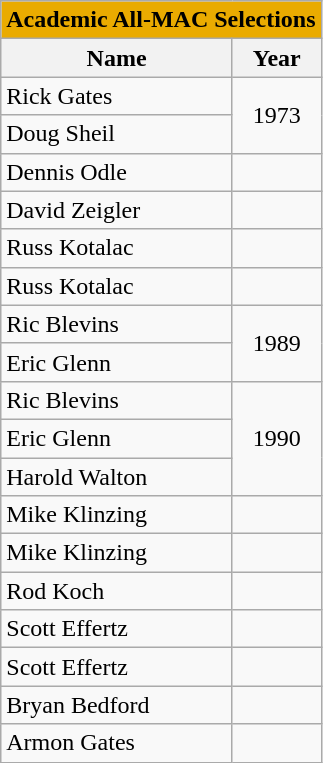<table class="wikitable">
<tr>
<th colspan=2 style="background:#eaab00;">Academic All-MAC Selections</th>
</tr>
<tr>
<th>Name</th>
<th>Year</th>
</tr>
<tr>
<td>Rick Gates</td>
<td rowspan=2 style="text-align:center;">1973</td>
</tr>
<tr>
<td>Doug Sheil</td>
</tr>
<tr>
<td>Dennis Odle</td>
<td></td>
</tr>
<tr>
<td>David Zeigler</td>
<td></td>
</tr>
<tr>
<td>Russ Kotalac</td>
<td></td>
</tr>
<tr>
<td>Russ Kotalac</td>
<td></td>
</tr>
<tr>
<td>Ric Blevins</td>
<td rowspan=2 style="text-align:center;">1989</td>
</tr>
<tr>
<td>Eric Glenn</td>
</tr>
<tr>
<td>Ric Blevins</td>
<td rowspan=3 style="text-align:center;">1990</td>
</tr>
<tr>
<td>Eric Glenn</td>
</tr>
<tr>
<td>Harold Walton</td>
</tr>
<tr>
<td>Mike Klinzing</td>
<td></td>
</tr>
<tr>
<td>Mike Klinzing</td>
<td></td>
</tr>
<tr>
<td>Rod Koch</td>
<td></td>
</tr>
<tr>
<td>Scott Effertz</td>
<td></td>
</tr>
<tr>
<td>Scott Effertz</td>
<td></td>
</tr>
<tr>
<td>Bryan Bedford</td>
<td></td>
</tr>
<tr>
<td>Armon Gates</td>
<td></td>
</tr>
</table>
